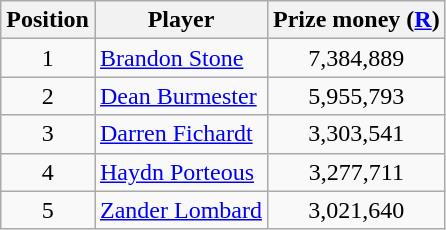<table class="wikitable">
<tr>
<th>Position</th>
<th>Player</th>
<th>Prize money (<a href='#'>R</a>)</th>
</tr>
<tr>
<td align=center>1</td>
<td> <a href='#'>Brandon Stone</a></td>
<td align=center>7,384,889</td>
</tr>
<tr>
<td align=center>2</td>
<td> <a href='#'>Dean Burmester</a></td>
<td align=center>5,955,793</td>
</tr>
<tr>
<td align=center>3</td>
<td> <a href='#'>Darren Fichardt</a></td>
<td align=center>3,303,541</td>
</tr>
<tr>
<td align=center>4</td>
<td> <a href='#'>Haydn Porteous</a></td>
<td align=center>3,277,711</td>
</tr>
<tr>
<td align=center>5</td>
<td> <a href='#'>Zander Lombard</a></td>
<td align=center>3,021,640</td>
</tr>
</table>
